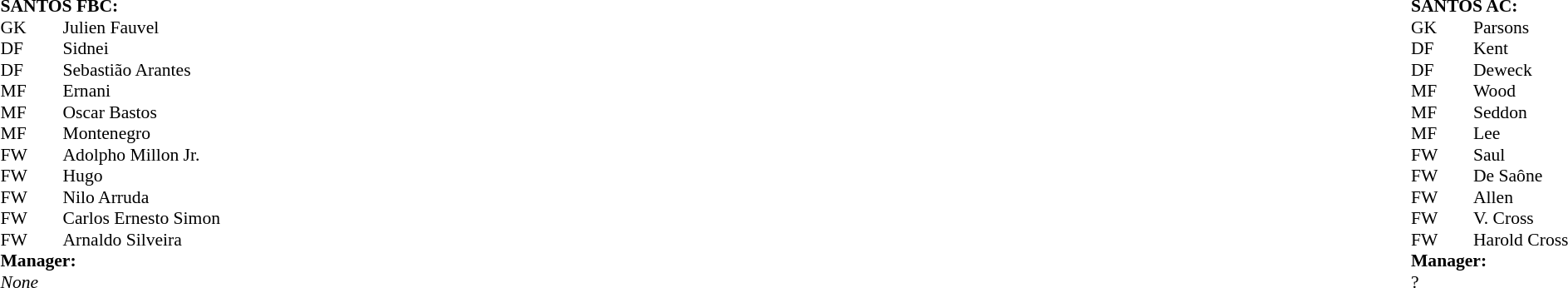<table width=100%>
<tr>
<td valign="top" width="50%"><br><table style="font-size:90%" cellspacing="0" cellpadding="0">
<tr>
<td colspan="4"><strong>SANTOS FBC:</strong></td>
</tr>
<tr>
<th width=25></th>
<th width=25></th>
</tr>
<tr>
<td>GK</td>
<td></td>
<td> Julien Fauvel</td>
</tr>
<tr>
<td>DF</td>
<td></td>
<td> Sidnei</td>
</tr>
<tr>
<td>DF</td>
<td></td>
<td> Sebastião Arantes</td>
</tr>
<tr>
<td>MF</td>
<td></td>
<td> Ernani</td>
</tr>
<tr>
<td>MF</td>
<td></td>
<td> Oscar Bastos</td>
</tr>
<tr>
<td>MF</td>
<td></td>
<td> Montenegro</td>
</tr>
<tr>
<td>FW</td>
<td></td>
<td> Adolpho Millon Jr.</td>
</tr>
<tr>
<td>FW</td>
<td></td>
<td> Hugo</td>
</tr>
<tr>
<td>FW</td>
<td></td>
<td> Nilo Arruda</td>
</tr>
<tr>
<td>FW</td>
<td></td>
<td> Carlos Ernesto Simon</td>
</tr>
<tr>
<td>FW</td>
<td></td>
<td> Arnaldo Silveira</td>
</tr>
<tr>
<td colspan=3><strong>Manager:</strong></td>
</tr>
<tr>
<td colspan=4><em>None</em></td>
</tr>
</table>
</td>
<td valign="top" width="50%"><br><table style="font-size:90%" cellspacing="0" cellpadding="0" align=right>
<tr>
<td colspan="4"><strong>SANTOS AC:</strong></td>
</tr>
<tr>
<th width=25></th>
<th width=25></th>
</tr>
<tr>
<td>GK</td>
<td></td>
<td> Parsons</td>
</tr>
<tr>
<td>DF</td>
<td></td>
<td> Kent</td>
</tr>
<tr>
<td>DF</td>
<td></td>
<td> Deweck</td>
</tr>
<tr>
<td>MF</td>
<td></td>
<td> Wood</td>
</tr>
<tr>
<td>MF</td>
<td></td>
<td> Seddon</td>
</tr>
<tr>
<td>MF</td>
<td></td>
<td> Lee</td>
</tr>
<tr>
<td>FW</td>
<td></td>
<td> Saul</td>
</tr>
<tr>
<td>FW</td>
<td></td>
<td> De Saône</td>
</tr>
<tr>
<td>FW</td>
<td></td>
<td> Allen</td>
</tr>
<tr>
<td>FW</td>
<td></td>
<td> V. Cross</td>
</tr>
<tr>
<td>FW</td>
<td></td>
<td> Harold Cross</td>
</tr>
<tr>
<td colspan=3><strong>Manager:</strong></td>
</tr>
<tr>
<td colspan=4>?</td>
</tr>
</table>
</td>
</tr>
</table>
